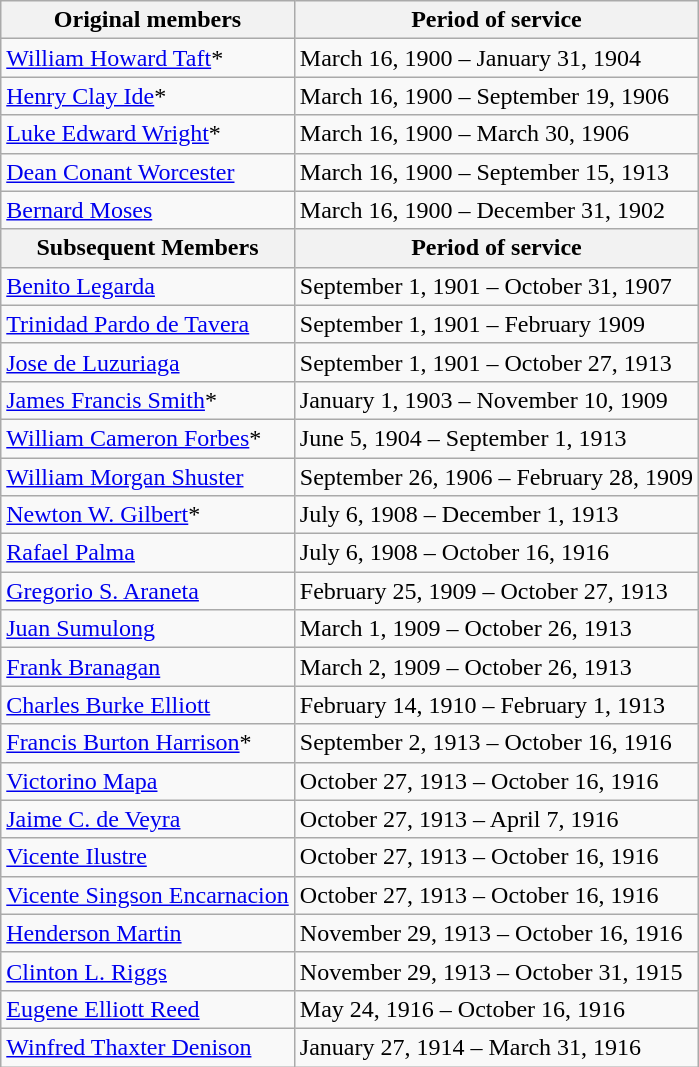<table class=wikitable>
<tr>
<th>Original members</th>
<th>Period of service</th>
</tr>
<tr>
<td><a href='#'>William Howard Taft</a>*</td>
<td>March 16, 1900 – January 31, 1904</td>
</tr>
<tr>
<td><a href='#'>Henry Clay Ide</a>*</td>
<td>March 16, 1900 – September 19, 1906</td>
</tr>
<tr>
<td><a href='#'>Luke Edward Wright</a>*</td>
<td>March 16, 1900 – March 30, 1906</td>
</tr>
<tr>
<td><a href='#'>Dean Conant Worcester</a></td>
<td>March 16, 1900 – September 15, 1913</td>
</tr>
<tr>
<td><a href='#'>Bernard Moses</a></td>
<td>March 16, 1900 – December 31, 1902</td>
</tr>
<tr>
<th>Subsequent Members</th>
<th>Period of service</th>
</tr>
<tr>
<td><a href='#'>Benito Legarda</a></td>
<td>September 1, 1901 – October 31, 1907</td>
</tr>
<tr>
<td><a href='#'>Trinidad Pardo de Tavera</a></td>
<td>September 1, 1901 – February 1909</td>
</tr>
<tr>
<td><a href='#'>Jose de Luzuriaga</a></td>
<td>September 1, 1901 – October 27, 1913</td>
</tr>
<tr>
<td><a href='#'>James Francis Smith</a>*</td>
<td>January 1, 1903 – November 10, 1909</td>
</tr>
<tr>
<td><a href='#'>William Cameron Forbes</a>*</td>
<td>June 5, 1904 – September 1, 1913</td>
</tr>
<tr>
<td><a href='#'>William Morgan Shuster</a></td>
<td>September 26, 1906 – February 28, 1909</td>
</tr>
<tr>
<td><a href='#'>Newton W. Gilbert</a>*</td>
<td>July 6, 1908 – December 1, 1913</td>
</tr>
<tr>
<td><a href='#'>Rafael Palma</a></td>
<td>July 6, 1908 – October 16, 1916</td>
</tr>
<tr>
<td><a href='#'>Gregorio S. Araneta</a></td>
<td>February 25, 1909 – October 27, 1913</td>
</tr>
<tr>
<td><a href='#'>Juan Sumulong</a></td>
<td>March 1, 1909 – October 26, 1913</td>
</tr>
<tr>
<td><a href='#'>Frank Branagan</a></td>
<td>March 2, 1909 – October 26, 1913</td>
</tr>
<tr>
<td><a href='#'>Charles Burke Elliott</a></td>
<td>February 14, 1910 – February 1, 1913</td>
</tr>
<tr>
<td><a href='#'>Francis Burton Harrison</a>*</td>
<td>September 2, 1913 – October 16, 1916</td>
</tr>
<tr>
<td><a href='#'>Victorino Mapa</a></td>
<td>October 27, 1913 – October 16, 1916</td>
</tr>
<tr>
<td><a href='#'>Jaime C. de Veyra</a></td>
<td>October 27, 1913 – April 7, 1916</td>
</tr>
<tr>
<td><a href='#'>Vicente Ilustre</a></td>
<td>October 27, 1913 – October 16, 1916</td>
</tr>
<tr>
<td><a href='#'>Vicente Singson Encarnacion</a></td>
<td>October 27, 1913 – October 16, 1916</td>
</tr>
<tr>
<td><a href='#'>Henderson Martin</a></td>
<td>November 29, 1913 – October 16, 1916</td>
</tr>
<tr>
<td><a href='#'>Clinton L. Riggs</a></td>
<td>November 29, 1913 – October 31, 1915</td>
</tr>
<tr>
<td><a href='#'>Eugene Elliott Reed</a></td>
<td>May 24, 1916 – October 16, 1916</td>
</tr>
<tr>
<td><a href='#'>Winfred Thaxter Denison</a></td>
<td>January 27, 1914 – March 31, 1916</td>
</tr>
</table>
